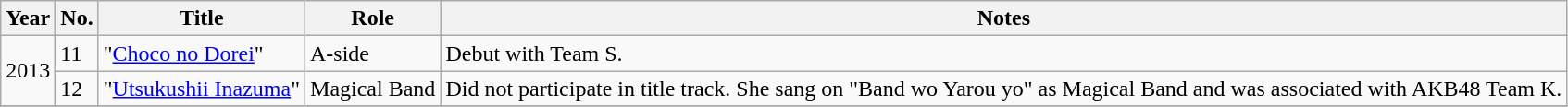<table class="wikitable sortable">
<tr>
<th>Year</th>
<th data-sort-type="number">No. </th>
<th>Title </th>
<th>Role </th>
<th class="unsortable">Notes </th>
</tr>
<tr>
<td rowspan="2">2013</td>
<td>11</td>
<td>"<a href='#'>Choco no Dorei</a>"</td>
<td>A-side</td>
<td>Debut with Team S.</td>
</tr>
<tr>
<td>12</td>
<td>"<a href='#'>Utsukushii Inazuma</a>"</td>
<td>Magical Band</td>
<td>Did not participate in title track. She sang on "Band wo Yarou yo" as Magical Band and was associated with AKB48 Team K.</td>
</tr>
<tr>
</tr>
</table>
